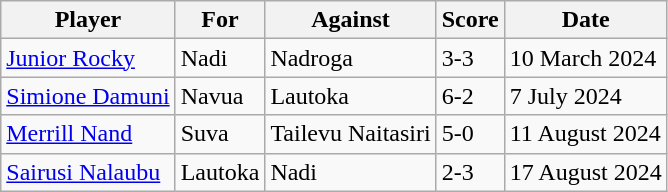<table class="wikitable">
<tr>
<th>Player</th>
<th>For</th>
<th>Against</th>
<th>Score</th>
<th>Date</th>
</tr>
<tr>
<td> <a href='#'>Junior Rocky</a></td>
<td>Nadi</td>
<td>Nadroga</td>
<td>3-3</td>
<td>10 March 2024</td>
</tr>
<tr>
<td> <a href='#'>Simione Damuni</a></td>
<td>Navua</td>
<td>Lautoka</td>
<td>6-2</td>
<td>7 July 2024</td>
</tr>
<tr>
<td> <a href='#'>Merrill Nand</a></td>
<td>Suva</td>
<td>Tailevu Naitasiri</td>
<td>5-0</td>
<td>11 August 2024</td>
</tr>
<tr>
<td> <a href='#'>Sairusi Nalaubu</a></td>
<td>Lautoka</td>
<td>Nadi</td>
<td>2-3</td>
<td>17 August 2024</td>
</tr>
</table>
